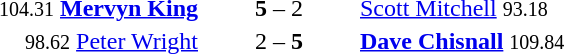<table style="text-align:center">
<tr>
<th width=223></th>
<th width=100></th>
<th width=223></th>
</tr>
<tr>
<td align=right><small><span>104.31</span></small> <strong><a href='#'>Mervyn King</a></strong> </td>
<td><strong>5</strong> – 2</td>
<td align=left> <a href='#'>Scott Mitchell</a> <small><span>93.18</span></small></td>
</tr>
<tr>
<td align=right><small><span>98.62</span></small> <a href='#'>Peter Wright</a> </td>
<td>2 – <strong>5</strong></td>
<td align=left> <strong><a href='#'>Dave Chisnall</a></strong> <small><span>109.84</span></small></td>
</tr>
</table>
